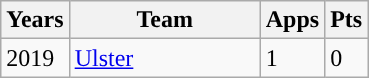<table class="wikitable" style="text-align:left;">
<tr>
<th>Years</th>
<th width=120px>Team</th>
<th>Apps</th>
<th>Pts</th>
</tr>
<tr>
<td>2019</td>
<td><a href='#'>Ulster</a></td>
<td>1</td>
<td>0</td>
</tr>
</table>
